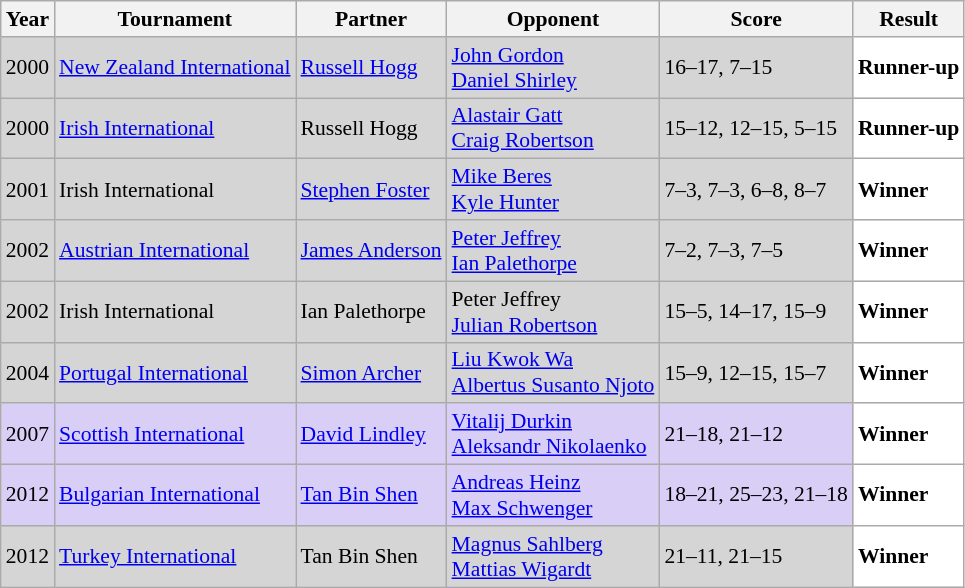<table class="sortable wikitable" style="font-size: 90%;">
<tr>
<th>Year</th>
<th>Tournament</th>
<th>Partner</th>
<th>Opponent</th>
<th>Score</th>
<th>Result</th>
</tr>
<tr style="background:#D5D5D5">
<td align="center">2000</td>
<td align="left"><a href='#'>New Zealand International</a></td>
<td align="left"> <a href='#'>Russell Hogg</a></td>
<td align="left"> <a href='#'>John Gordon</a><br> <a href='#'>Daniel Shirley</a></td>
<td align="left">16–17, 7–15</td>
<td style="text-align:left; background:white"> <strong>Runner-up</strong></td>
</tr>
<tr style="background:#D5D5D5">
<td align="center">2000</td>
<td align="left"><a href='#'>Irish International</a></td>
<td align="left"> Russell Hogg</td>
<td align="left"> <a href='#'>Alastair Gatt</a><br> <a href='#'>Craig Robertson</a></td>
<td align="left">15–12, 12–15, 5–15</td>
<td style="text-align:left; background:white"> <strong>Runner-up</strong></td>
</tr>
<tr style="background:#D5D5D5">
<td align="center">2001</td>
<td align="left">Irish International</td>
<td align="left"> <a href='#'>Stephen Foster</a></td>
<td align="left"> <a href='#'>Mike Beres</a><br> <a href='#'>Kyle Hunter</a></td>
<td align="left">7–3, 7–3, 6–8, 8–7</td>
<td style="text-align:left; background:white"> <strong>Winner</strong></td>
</tr>
<tr style="background:#D5D5D5">
<td align="center">2002</td>
<td align="left"><a href='#'>Austrian International</a></td>
<td align="left"> <a href='#'>James Anderson</a></td>
<td align="left"> <a href='#'>Peter Jeffrey</a><br> <a href='#'>Ian Palethorpe</a></td>
<td align="left">7–2, 7–3, 7–5</td>
<td style="text-align:left; background:white"> <strong>Winner</strong></td>
</tr>
<tr style="background:#D5D5D5">
<td align="center">2002</td>
<td align="left">Irish International</td>
<td align="left"> Ian Palethorpe</td>
<td align="left"> Peter Jeffrey<br> <a href='#'>Julian Robertson</a></td>
<td align="left">15–5, 14–17, 15–9</td>
<td style="text-align:left; background:white"> <strong>Winner</strong></td>
</tr>
<tr style="background:#D5D5D5">
<td align="center">2004</td>
<td align="left"><a href='#'>Portugal International</a></td>
<td align="left"> <a href='#'>Simon Archer</a></td>
<td align="left"> <a href='#'>Liu Kwok Wa</a><br> <a href='#'>Albertus Susanto Njoto</a></td>
<td align="left">15–9, 12–15, 15–7</td>
<td style="text-align:left; background:white"> <strong>Winner</strong></td>
</tr>
<tr style="background:#D8CEF6">
<td align="center">2007</td>
<td align="left"><a href='#'>Scottish International</a></td>
<td align="left"> <a href='#'>David Lindley</a></td>
<td align="left"> <a href='#'>Vitalij Durkin</a><br> <a href='#'>Aleksandr Nikolaenko</a></td>
<td align="left">21–18, 21–12</td>
<td style="text-align:left; background:white"> <strong>Winner</strong></td>
</tr>
<tr style="background:#D8CEF6">
<td align="center">2012</td>
<td align="left"><a href='#'>Bulgarian International</a></td>
<td align="left"> <a href='#'>Tan Bin Shen</a></td>
<td align="left"> <a href='#'>Andreas Heinz</a><br> <a href='#'>Max Schwenger</a></td>
<td align="left">18–21, 25–23, 21–18</td>
<td style="text-align:left; background:white"> <strong>Winner</strong></td>
</tr>
<tr style="background:#D5D5D5">
<td align="center">2012</td>
<td align="left"><a href='#'>Turkey International</a></td>
<td align="left"> Tan Bin Shen</td>
<td align="left"> <a href='#'>Magnus Sahlberg</a><br> <a href='#'>Mattias Wigardt</a></td>
<td align="left">21–11, 21–15</td>
<td style="text-align:left; background:white"> <strong>Winner</strong></td>
</tr>
</table>
